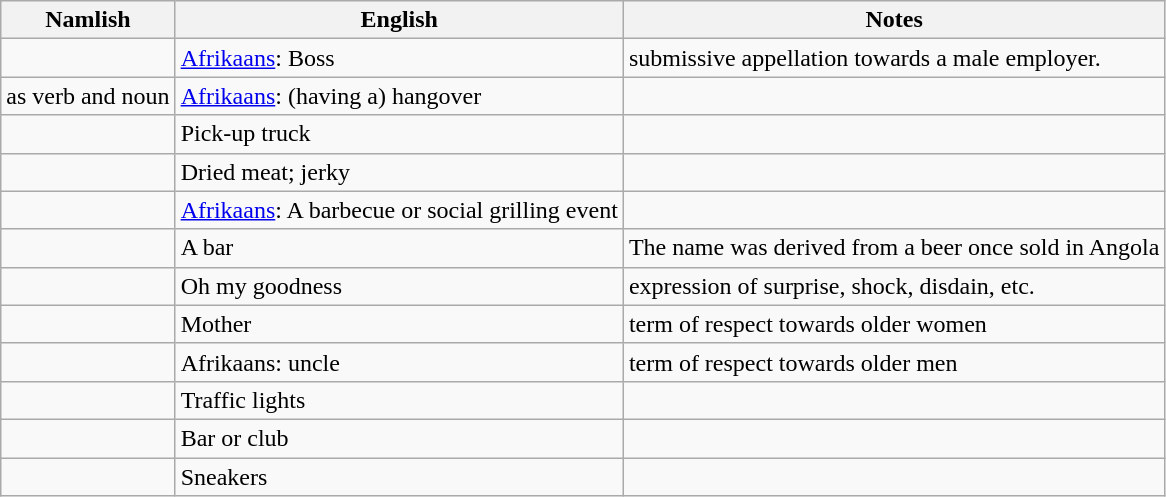<table class="wikitable">
<tr>
<th>Namlish</th>
<th>English</th>
<th>Notes</th>
</tr>
<tr>
<td></td>
<td><a href='#'>Afrikaans</a>: Boss</td>
<td>submissive appellation towards a male employer.</td>
</tr>
<tr>
<td> as verb and noun</td>
<td><a href='#'>Afrikaans</a>: (having a) hangover</td>
<td></td>
</tr>
<tr>
<td></td>
<td>Pick-up truck</td>
<td></td>
</tr>
<tr>
<td></td>
<td>Dried meat; jerky</td>
<td></td>
</tr>
<tr>
<td></td>
<td><a href='#'>Afrikaans</a>: A barbecue or social grilling event</td>
<td></td>
</tr>
<tr>
<td></td>
<td>A bar</td>
<td>The name was derived from a beer once sold in Angola</td>
</tr>
<tr>
<td></td>
<td>Oh my goodness</td>
<td>expression of surprise, shock, disdain, etc.</td>
</tr>
<tr>
<td></td>
<td>Mother</td>
<td>term of respect towards older women</td>
</tr>
<tr>
<td></td>
<td>Afrikaans: uncle</td>
<td>term of respect towards older men</td>
</tr>
<tr>
<td></td>
<td>Traffic lights</td>
<td></td>
</tr>
<tr>
<td></td>
<td>Bar or club</td>
<td></td>
</tr>
<tr>
<td></td>
<td>Sneakers</td>
<td></td>
</tr>
</table>
